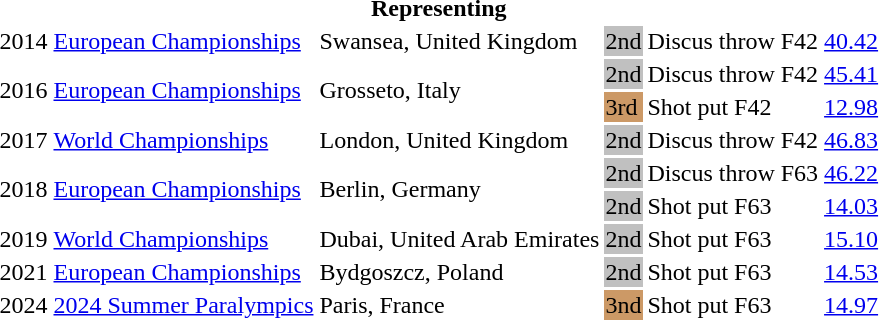<table>
<tr>
<th colspan="6">Representing </th>
</tr>
<tr>
<td>2014</td>
<td><a href='#'>European Championships</a></td>
<td>Swansea, United Kingdom</td>
<td bgcolor="silver">2nd</td>
<td>Discus throw F42</td>
<td><a href='#'>40.42</a></td>
</tr>
<tr>
<td rowspan=2>2016</td>
<td rowspan=2><a href='#'>European Championships</a></td>
<td rowspan=2>Grosseto, Italy</td>
<td bgcolor="silver">2nd</td>
<td>Discus throw F42</td>
<td><a href='#'>45.41</a></td>
</tr>
<tr>
<td bgcolor="cc9966">3rd</td>
<td>Shot put F42</td>
<td><a href='#'>12.98</a></td>
</tr>
<tr>
<td>2017</td>
<td><a href='#'>World Championships</a></td>
<td>London, United Kingdom</td>
<td bgcolor="silver">2nd</td>
<td>Discus throw F42</td>
<td><a href='#'>46.83</a></td>
</tr>
<tr>
<td rowspan=2>2018</td>
<td rowspan=2><a href='#'>European Championships</a></td>
<td rowspan=2>Berlin, Germany</td>
<td bgcolor="silver">2nd</td>
<td>Discus throw F63</td>
<td><a href='#'>46.22</a></td>
</tr>
<tr>
<td bgcolor="silver">2nd</td>
<td>Shot put F63</td>
<td><a href='#'>14.03</a></td>
</tr>
<tr>
<td>2019</td>
<td><a href='#'>World Championships</a></td>
<td>Dubai, United Arab Emirates</td>
<td bgcolor="silver">2nd</td>
<td>Shot put F63</td>
<td><a href='#'>15.10</a></td>
</tr>
<tr>
<td>2021</td>
<td><a href='#'>European Championships</a></td>
<td>Bydgoszcz, Poland</td>
<td bgcolor="silver">2nd</td>
<td>Shot put F63</td>
<td><a href='#'>14.53</a></td>
</tr>
<tr>
<td>2024</td>
<td><a href='#'>2024 Summer Paralympics</a></td>
<td>Paris, France</td>
<td bgcolor="cc9966">3nd</td>
<td>Shot put F63</td>
<td><a href='#'>14.97</a></td>
</tr>
</table>
